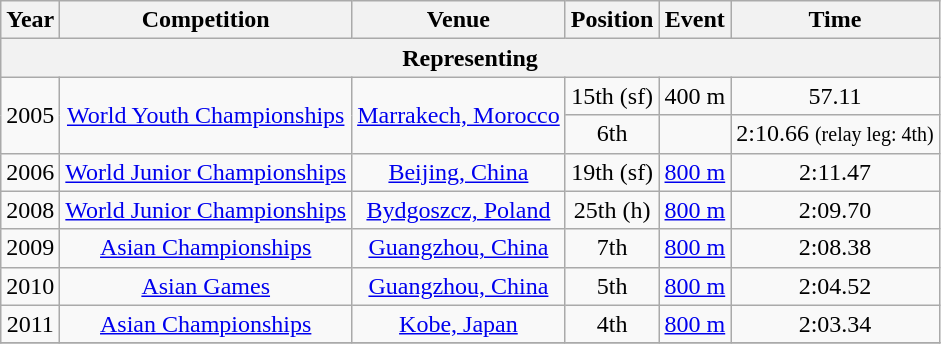<table class="wikitable sortable" style=text-align:center>
<tr>
<th>Year</th>
<th>Competition</th>
<th>Venue</th>
<th>Position</th>
<th>Event</th>
<th>Time</th>
</tr>
<tr>
<th colspan="7">Representing </th>
</tr>
<tr>
<td rowspan=2>2005</td>
<td rowspan=2><a href='#'>World Youth Championships</a></td>
<td rowspan=2><a href='#'>Marrakech, Morocco</a></td>
<td>15th (sf)</td>
<td>400 m</td>
<td>57.11</td>
</tr>
<tr>
<td>6th</td>
<td></td>
<td>2:10.66 <small>(relay leg: 4th)</small></td>
</tr>
<tr>
<td>2006</td>
<td><a href='#'>World Junior Championships</a></td>
<td><a href='#'>Beijing, China</a></td>
<td>19th (sf)</td>
<td><a href='#'>800 m</a></td>
<td>2:11.47</td>
</tr>
<tr>
<td>2008</td>
<td><a href='#'>World Junior Championships</a></td>
<td><a href='#'>Bydgoszcz, Poland</a></td>
<td>25th (h)</td>
<td><a href='#'>800 m</a></td>
<td>2:09.70</td>
</tr>
<tr>
<td>2009</td>
<td><a href='#'>Asian Championships</a></td>
<td><a href='#'>Guangzhou, China</a></td>
<td>7th</td>
<td><a href='#'>800 m</a></td>
<td>2:08.38</td>
</tr>
<tr>
<td>2010</td>
<td><a href='#'>Asian Games</a></td>
<td><a href='#'>Guangzhou, China</a></td>
<td>5th</td>
<td><a href='#'>800 m</a></td>
<td>2:04.52</td>
</tr>
<tr>
<td>2011</td>
<td><a href='#'>Asian Championships</a></td>
<td><a href='#'>Kobe, Japan</a></td>
<td>4th</td>
<td><a href='#'>800 m</a></td>
<td>2:03.34</td>
</tr>
<tr>
</tr>
</table>
